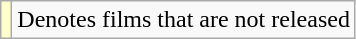<table class="wikitable">
<tr>
<td style="background:#ffc;"></td>
<td>Denotes films that are not released</td>
</tr>
</table>
